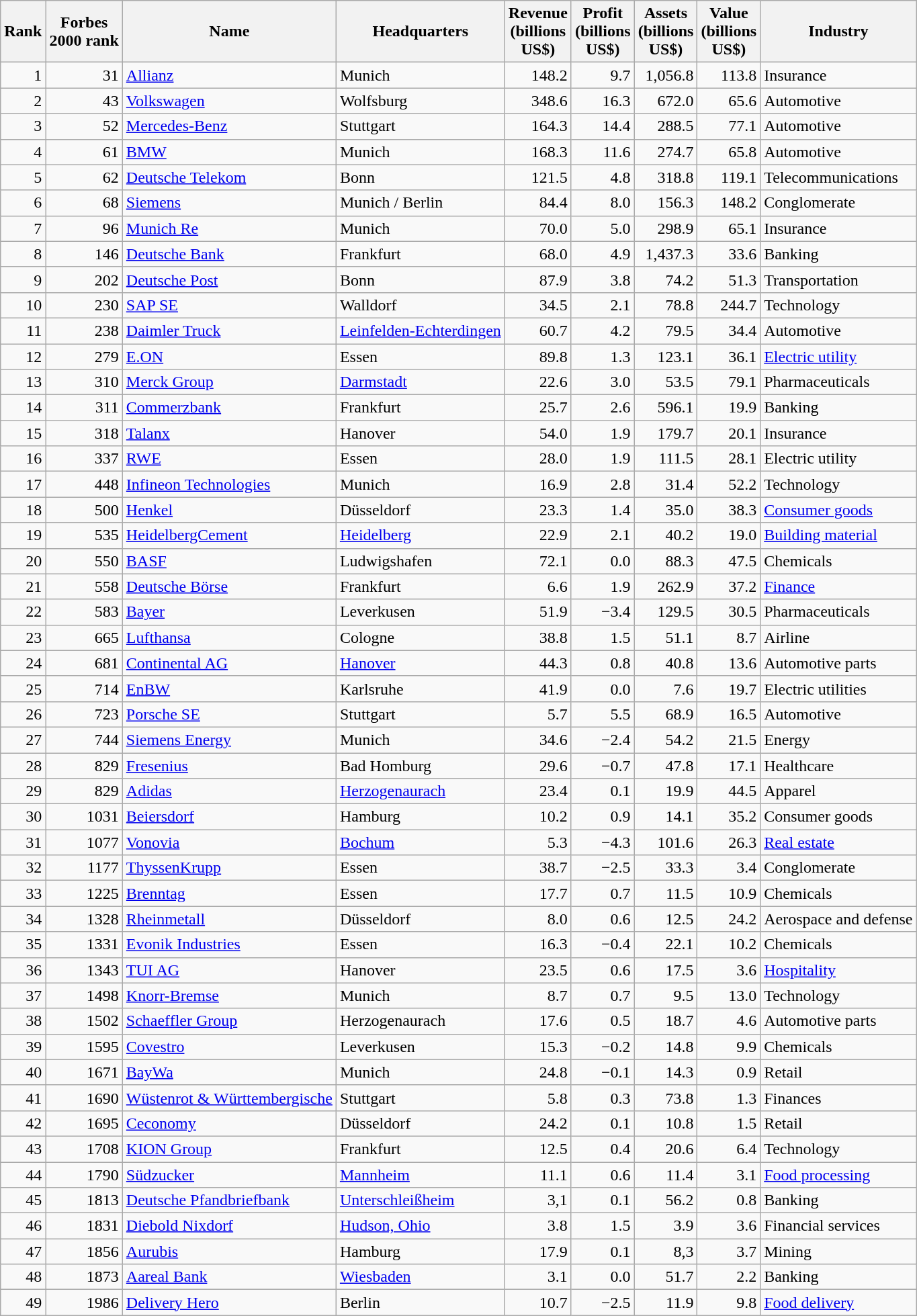<table class="wikitable sortable" style="text-align:right;">
<tr>
<th align="center">Rank</th>
<th align="center">Forbes <br>2000 rank</th>
<th align="center">Name</th>
<th align="center">Headquarters</th>
<th align="center">Revenue<br>(billions <br>US$)</th>
<th align="center">Profit<br>(billions <br>US$)</th>
<th align="center">Assets<br>(billions <br>US$)</th>
<th align="center">Value<br>(billions <br>US$)</th>
<th align="center">Industry</th>
</tr>
<tr>
<td>1</td>
<td>31</td>
<td align="left"><a href='#'>Allianz</a></td>
<td align="left">Munich</td>
<td>148.2</td>
<td>9.7</td>
<td>1,056.8</td>
<td>113.8</td>
<td align="left">Insurance</td>
</tr>
<tr>
<td>2</td>
<td>43</td>
<td align="left"><a href='#'>Volkswagen</a></td>
<td align="left">Wolfsburg</td>
<td>348.6</td>
<td>16.3</td>
<td>672.0</td>
<td>65.6</td>
<td align="left">Automotive</td>
</tr>
<tr>
<td>3</td>
<td>52</td>
<td align="left"><a href='#'>Mercedes-Benz</a></td>
<td align="left">Stuttgart</td>
<td>164.3</td>
<td>14.4</td>
<td>288.5</td>
<td>77.1</td>
<td align="left">Automotive</td>
</tr>
<tr>
<td>4</td>
<td>61</td>
<td align="left"><a href='#'>BMW</a></td>
<td align="left">Munich</td>
<td>168.3</td>
<td>11.6</td>
<td>274.7</td>
<td>65.8</td>
<td align="left">Automotive</td>
</tr>
<tr>
<td>5</td>
<td>62</td>
<td align="left"><a href='#'>Deutsche Telekom</a></td>
<td align="left">Bonn</td>
<td>121.5</td>
<td>4.8</td>
<td>318.8</td>
<td>119.1</td>
<td align="left">Telecommunications</td>
</tr>
<tr>
<td>6</td>
<td>68</td>
<td align="left"><a href='#'>Siemens</a></td>
<td align="left">Munich / Berlin</td>
<td>84.4</td>
<td>8.0</td>
<td>156.3</td>
<td>148.2</td>
<td align="left">Conglomerate</td>
</tr>
<tr>
<td>7</td>
<td>96</td>
<td align="left"><a href='#'>Munich Re</a></td>
<td align="left">Munich</td>
<td>70.0</td>
<td>5.0</td>
<td>298.9</td>
<td>65.1</td>
<td align="left">Insurance</td>
</tr>
<tr>
<td>8</td>
<td>146</td>
<td align="left"><a href='#'>Deutsche Bank</a></td>
<td align="left">Frankfurt</td>
<td>68.0</td>
<td>4.9</td>
<td>1,437.3</td>
<td>33.6</td>
<td align="left">Banking</td>
</tr>
<tr>
<td>9</td>
<td>202</td>
<td align="left"><a href='#'>Deutsche Post</a></td>
<td align="left">Bonn</td>
<td>87.9</td>
<td>3.8</td>
<td>74.2</td>
<td>51.3</td>
<td align="left">Transportation</td>
</tr>
<tr>
<td>10</td>
<td>230</td>
<td align="left"><a href='#'>SAP SE</a></td>
<td align="left">Walldorf</td>
<td>34.5</td>
<td>2.1</td>
<td>78.8</td>
<td>244.7</td>
<td align="left">Technology</td>
</tr>
<tr>
<td>11</td>
<td>238</td>
<td align="left"><a href='#'>Daimler Truck</a></td>
<td align="left"><a href='#'>Leinfelden-Echterdingen</a></td>
<td>60.7</td>
<td>4.2</td>
<td>79.5</td>
<td>34.4</td>
<td align="left">Automotive</td>
</tr>
<tr>
<td>12</td>
<td>279</td>
<td align="left"><a href='#'>E.ON</a></td>
<td align="left">Essen</td>
<td>89.8</td>
<td>1.3</td>
<td>123.1</td>
<td>36.1</td>
<td align="left"><a href='#'>Electric utility</a></td>
</tr>
<tr>
<td>13</td>
<td>310</td>
<td align="left"><a href='#'>Merck Group</a></td>
<td align="left"><a href='#'>Darmstadt</a></td>
<td>22.6</td>
<td>3.0</td>
<td>53.5</td>
<td>79.1</td>
<td align="left">Pharmaceuticals</td>
</tr>
<tr>
<td>14</td>
<td>311</td>
<td align="left"><a href='#'>Commerzbank</a></td>
<td align="left">Frankfurt</td>
<td>25.7</td>
<td>2.6</td>
<td>596.1</td>
<td>19.9</td>
<td align="left">Banking</td>
</tr>
<tr>
<td>15</td>
<td>318</td>
<td align="left"><a href='#'>Talanx</a></td>
<td align="left">Hanover</td>
<td>54.0</td>
<td>1.9</td>
<td>179.7</td>
<td>20.1</td>
<td align="left">Insurance</td>
</tr>
<tr>
<td>16</td>
<td>337</td>
<td align="left"><a href='#'>RWE</a></td>
<td align="left">Essen</td>
<td>28.0</td>
<td>1.9</td>
<td>111.5</td>
<td>28.1</td>
<td align="left">Electric utility</td>
</tr>
<tr>
<td>17</td>
<td>448</td>
<td align="left"><a href='#'>Infineon Technologies</a></td>
<td align="left">Munich</td>
<td>16.9</td>
<td>2.8</td>
<td>31.4</td>
<td>52.2</td>
<td align="left">Technology</td>
</tr>
<tr>
<td>18</td>
<td>500</td>
<td align="left"><a href='#'>Henkel</a></td>
<td align="left">Düsseldorf</td>
<td>23.3</td>
<td>1.4</td>
<td>35.0</td>
<td>38.3</td>
<td align="left"><a href='#'>Consumer goods</a></td>
</tr>
<tr>
<td>19</td>
<td>535</td>
<td align="left"><a href='#'>HeidelbergCement</a></td>
<td align="left"><a href='#'>Heidelberg</a></td>
<td>22.9</td>
<td>2.1</td>
<td>40.2</td>
<td>19.0</td>
<td align="left"><a href='#'>Building material</a></td>
</tr>
<tr>
<td>20</td>
<td>550</td>
<td align="left"><a href='#'>BASF</a></td>
<td align="left">Ludwigshafen</td>
<td>72.1</td>
<td>0.0</td>
<td>88.3</td>
<td>47.5</td>
<td align="left">Chemicals</td>
</tr>
<tr>
<td>21</td>
<td>558</td>
<td align="left"><a href='#'>Deutsche Börse</a></td>
<td align="left">Frankfurt</td>
<td>6.6</td>
<td>1.9</td>
<td>262.9</td>
<td>37.2</td>
<td align="left"><a href='#'>Finance</a></td>
</tr>
<tr>
<td>22</td>
<td>583</td>
<td align="left"><a href='#'>Bayer</a></td>
<td align="left">Leverkusen</td>
<td>51.9</td>
<td>−3.4</td>
<td>129.5</td>
<td>30.5</td>
<td align="left">Pharmaceuticals</td>
</tr>
<tr>
<td>23</td>
<td>665</td>
<td align="left"><a href='#'>Lufthansa</a></td>
<td align="left">Cologne</td>
<td>38.8</td>
<td>1.5</td>
<td>51.1</td>
<td>8.7</td>
<td align="left">Airline</td>
</tr>
<tr>
<td>24</td>
<td>681</td>
<td align="left"><a href='#'>Continental AG</a></td>
<td align="left"><a href='#'>Hanover</a></td>
<td>44.3</td>
<td>0.8</td>
<td>40.8</td>
<td>13.6</td>
<td align="left">Automotive parts</td>
</tr>
<tr>
<td>25</td>
<td>714</td>
<td align="left"><a href='#'>EnBW</a></td>
<td align="left">Karlsruhe</td>
<td>41.9</td>
<td>0.0</td>
<td>7.6</td>
<td>19.7</td>
<td align="left">Electric utilities</td>
</tr>
<tr>
<td>26</td>
<td>723</td>
<td align="left"><a href='#'>Porsche SE</a></td>
<td align="left">Stuttgart</td>
<td>5.7</td>
<td>5.5</td>
<td>68.9</td>
<td>16.5</td>
<td align="left">Automotive</td>
</tr>
<tr>
<td>27</td>
<td>744</td>
<td align="left"><a href='#'>Siemens Energy</a></td>
<td align="left">Munich</td>
<td>34.6</td>
<td>−2.4</td>
<td>54.2</td>
<td>21.5</td>
<td align="left">Energy</td>
</tr>
<tr>
<td>28</td>
<td>829</td>
<td align="left"><a href='#'>Fresenius</a></td>
<td align="left">Bad Homburg</td>
<td>29.6</td>
<td>−0.7</td>
<td>47.8</td>
<td>17.1</td>
<td align="left">Healthcare</td>
</tr>
<tr>
<td>29</td>
<td>829</td>
<td align="left"><a href='#'>Adidas</a></td>
<td align="left"><a href='#'>Herzogenaurach</a></td>
<td>23.4</td>
<td>0.1</td>
<td>19.9</td>
<td>44.5</td>
<td align="left">Apparel</td>
</tr>
<tr>
<td>30</td>
<td>1031</td>
<td align="left"><a href='#'>Beiersdorf</a></td>
<td align="left">Hamburg</td>
<td>10.2</td>
<td>0.9</td>
<td>14.1</td>
<td>35.2</td>
<td align="left">Consumer goods</td>
</tr>
<tr>
<td>31</td>
<td>1077</td>
<td align="left"><a href='#'>Vonovia</a></td>
<td align="left"><a href='#'>Bochum</a></td>
<td>5.3</td>
<td>−4.3</td>
<td>101.6</td>
<td>26.3</td>
<td align="left"><a href='#'>Real estate</a></td>
</tr>
<tr>
<td>32</td>
<td>1177</td>
<td align="left"><a href='#'>ThyssenKrupp</a></td>
<td align="left">Essen</td>
<td>38.7</td>
<td>−2.5</td>
<td>33.3</td>
<td>3.4</td>
<td align="left">Conglomerate</td>
</tr>
<tr>
<td>33</td>
<td>1225</td>
<td align="left"><a href='#'>Brenntag</a></td>
<td align="left">Essen</td>
<td>17.7</td>
<td>0.7</td>
<td>11.5</td>
<td>10.9</td>
<td align="left">Chemicals</td>
</tr>
<tr>
<td>34</td>
<td>1328</td>
<td align="left"><a href='#'>Rheinmetall</a></td>
<td align="left">Düsseldorf</td>
<td>8.0</td>
<td>0.6</td>
<td>12.5</td>
<td>24.2</td>
<td align="left">Aerospace and defense</td>
</tr>
<tr>
<td>35</td>
<td>1331</td>
<td align="left"><a href='#'>Evonik Industries</a></td>
<td align="left">Essen</td>
<td>16.3</td>
<td>−0.4</td>
<td>22.1</td>
<td>10.2</td>
<td align="left">Chemicals</td>
</tr>
<tr>
<td>36</td>
<td>1343</td>
<td align="left"><a href='#'>TUI AG</a></td>
<td align="left">Hanover</td>
<td>23.5</td>
<td>0.6</td>
<td>17.5</td>
<td>3.6</td>
<td align="left"><a href='#'>Hospitality</a></td>
</tr>
<tr>
<td>37</td>
<td>1498</td>
<td align="left"><a href='#'>Knorr-Bremse</a></td>
<td align="left">Munich</td>
<td>8.7</td>
<td>0.7</td>
<td>9.5</td>
<td>13.0</td>
<td align="left">Technology</td>
</tr>
<tr>
<td>38</td>
<td>1502</td>
<td align="left"><a href='#'>Schaeffler Group</a></td>
<td align="left">Herzogenaurach</td>
<td>17.6</td>
<td>0.5</td>
<td>18.7</td>
<td>4.6</td>
<td align="left">Automotive parts</td>
</tr>
<tr>
<td>39</td>
<td>1595</td>
<td align="left"><a href='#'>Covestro</a></td>
<td align="left">Leverkusen</td>
<td>15.3</td>
<td>−0.2</td>
<td>14.8</td>
<td>9.9</td>
<td align="left">Chemicals</td>
</tr>
<tr>
<td>40</td>
<td>1671</td>
<td align="left"><a href='#'>BayWa</a></td>
<td align="left">Munich</td>
<td>24.8</td>
<td>−0.1</td>
<td>14.3</td>
<td>0.9</td>
<td align="left">Retail</td>
</tr>
<tr>
<td>41</td>
<td>1690</td>
<td align="left"><a href='#'>Wüstenrot & Württembergische</a></td>
<td align="left">Stuttgart</td>
<td>5.8</td>
<td>0.3</td>
<td>73.8</td>
<td>1.3</td>
<td align="left">Finances</td>
</tr>
<tr>
<td>42</td>
<td>1695</td>
<td align="left"><a href='#'>Ceconomy</a></td>
<td align="left">Düsseldorf</td>
<td>24.2</td>
<td>0.1</td>
<td>10.8</td>
<td>1.5</td>
<td align="left">Retail</td>
</tr>
<tr>
<td>43</td>
<td>1708</td>
<td align="left"><a href='#'>KION Group</a></td>
<td align="left">Frankfurt</td>
<td>12.5</td>
<td>0.4</td>
<td>20.6</td>
<td>6.4</td>
<td align="left">Technology</td>
</tr>
<tr>
<td>44</td>
<td>1790</td>
<td align="left"><a href='#'>Südzucker</a></td>
<td align="left"><a href='#'>Mannheim</a></td>
<td>11.1</td>
<td>0.6</td>
<td>11.4</td>
<td>3.1</td>
<td align="left"><a href='#'>Food processing</a></td>
</tr>
<tr>
<td>45</td>
<td>1813</td>
<td align="left"><a href='#'>Deutsche Pfandbriefbank</a></td>
<td align="left"><a href='#'>Unterschleißheim</a></td>
<td>3,1</td>
<td>0.1</td>
<td>56.2</td>
<td>0.8</td>
<td align="left">Banking</td>
</tr>
<tr>
<td>46</td>
<td>1831</td>
<td align="left"><a href='#'>Diebold Nixdorf</a></td>
<td align="left"><a href='#'>Hudson, Ohio</a></td>
<td>3.8</td>
<td>1.5</td>
<td>3.9</td>
<td>3.6</td>
<td align="left">Financial services</td>
</tr>
<tr>
<td>47</td>
<td>1856</td>
<td align="left"><a href='#'>Aurubis</a></td>
<td align="left">Hamburg</td>
<td>17.9</td>
<td>0.1</td>
<td>8,3</td>
<td>3.7</td>
<td align="left">Mining</td>
</tr>
<tr>
<td>48</td>
<td>1873</td>
<td align="left"><a href='#'>Aareal Bank</a></td>
<td align="left"><a href='#'>Wiesbaden</a></td>
<td>3.1</td>
<td>0.0</td>
<td>51.7</td>
<td>2.2</td>
<td align="left">Banking</td>
</tr>
<tr>
<td>49</td>
<td>1986</td>
<td align="left"><a href='#'>Delivery Hero</a></td>
<td align="left">Berlin</td>
<td>10.7</td>
<td>−2.5</td>
<td>11.9</td>
<td>9.8</td>
<td align="left"><a href='#'>Food delivery</a></td>
</tr>
</table>
